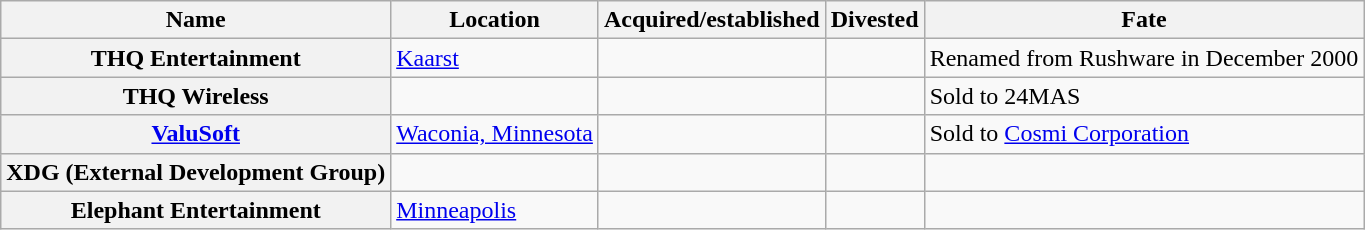<table class="wikitable sortable plainrowheaders">
<tr>
<th scope="col">Name</th>
<th scope="col">Location</th>
<th scope="col">Acquired/established</th>
<th scope="col">Divested</th>
<th scope="col">Fate</th>
</tr>
<tr>
<th scope="row">THQ Entertainment</th>
<td><a href='#'>Kaarst</a></td>
<td></td>
<td></td>
<td>Renamed from Rushware in December 2000</td>
</tr>
<tr>
<th scope="row">THQ Wireless</th>
<td></td>
<td></td>
<td></td>
<td>Sold to 24MAS</td>
</tr>
<tr>
<th scope="row"><a href='#'>ValuSoft</a></th>
<td><a href='#'>Waconia, Minnesota</a></td>
<td></td>
<td></td>
<td>Sold to <a href='#'>Cosmi Corporation</a></td>
</tr>
<tr>
<th scope="row">XDG (External Development Group)</th>
<td></td>
<td></td>
<td></td>
<td></td>
</tr>
<tr>
<th scope="row">Elephant Entertainment</th>
<td><a href='#'>Minneapolis</a></td>
<td></td>
<td></td>
<td></td>
</tr>
</table>
